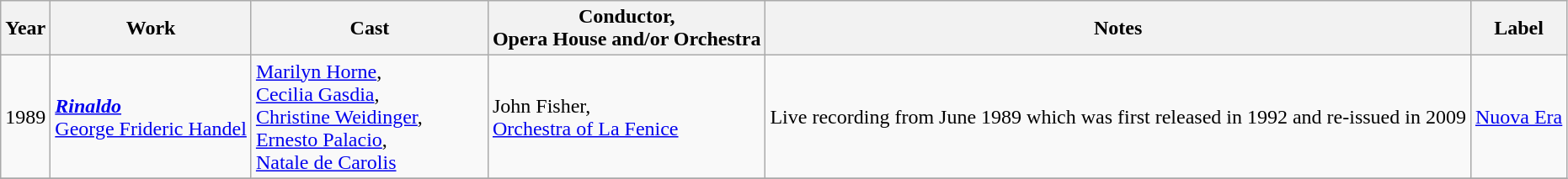<table class="wikitable">
<tr>
<th>Year</th>
<th>Work</th>
<th width="180">Cast</th>
<th>Conductor,<br>Opera House and/or Orchestra</th>
<th>Notes</th>
<th>Label</th>
</tr>
<tr>
<td>1989</td>
<td><strong><em><a href='#'>Rinaldo</a></em></strong><br><a href='#'>George Frideric Handel</a></td>
<td><a href='#'>Marilyn Horne</a>,<br><a href='#'>Cecilia Gasdia</a>,<br> <a href='#'>Christine Weidinger</a>,<br> <a href='#'>Ernesto Palacio</a>,<br> <a href='#'>Natale de Carolis</a></td>
<td>John Fisher,<br><a href='#'>Orchestra of La Fenice</a></td>
<td>Live recording from June 1989 which was first released in 1992 and re-issued in 2009</td>
<td><a href='#'>Nuova Era</a></td>
</tr>
<tr>
</tr>
</table>
